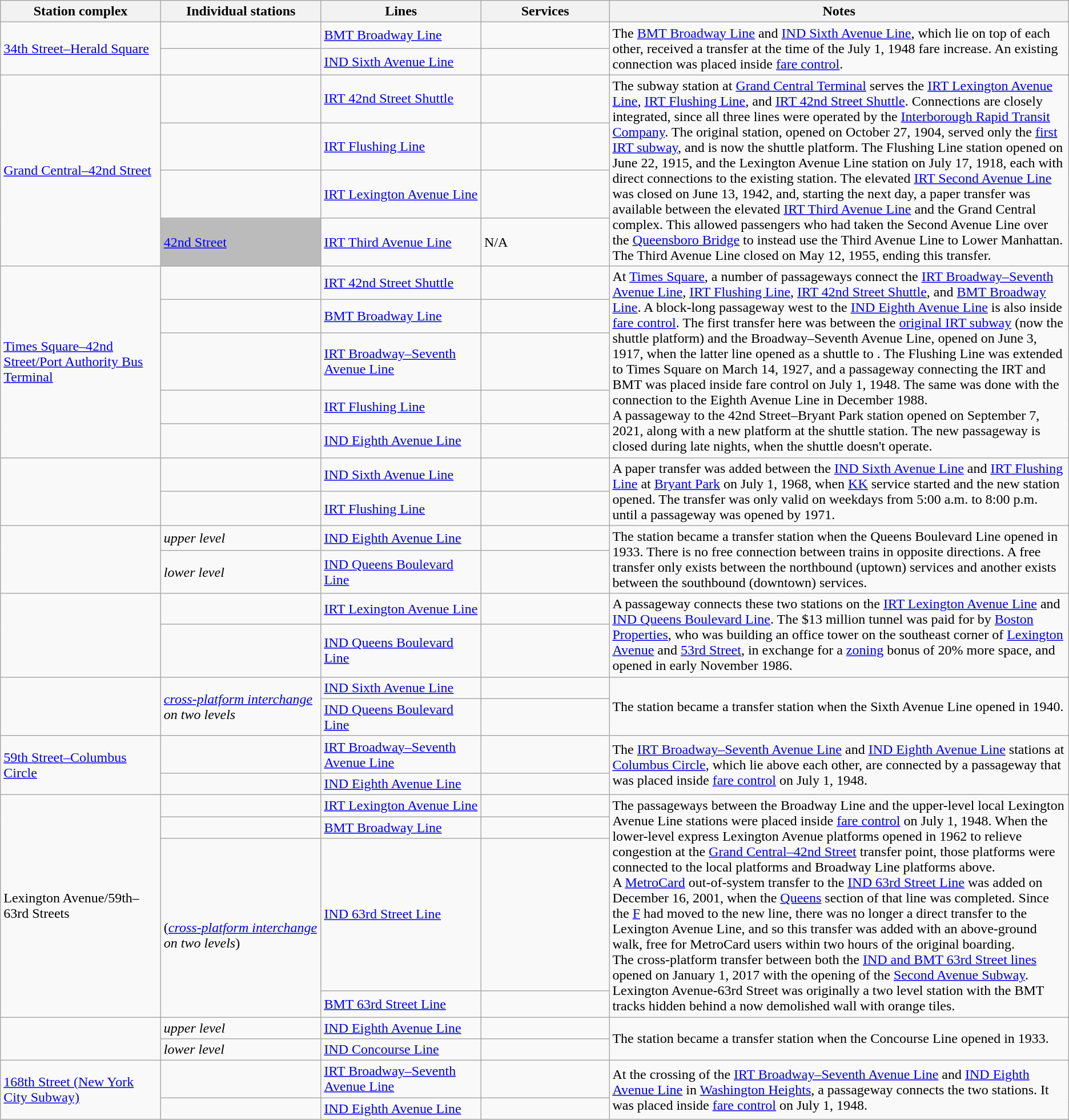<table class="wikitable">
<tr>
<th width=15%>Station complex</th>
<th width=15%>Individual stations</th>
<th width=15%>Lines</th>
<th width=12%>Services</th>
<th width=43%>Notes</th>
</tr>
<tr>
<td rowspan=2><a href='#'>34th Street–Herald Square</a></td>
<td></td>
<td><a href='#'>BMT Broadway Line</a></td>
<td></td>
<td rowspan=2>The <a href='#'>BMT Broadway Line</a> and <a href='#'>IND Sixth Avenue Line</a>, which lie on top of each other, received a transfer at the time of the July 1, 1948 fare increase. An existing connection was placed inside <a href='#'>fare control</a>.</td>
</tr>
<tr>
<td></td>
<td><a href='#'>IND Sixth Avenue Line</a></td>
<td></td>
</tr>
<tr>
<td rowspan=4><a href='#'>Grand Central–42nd Street</a></td>
<td></td>
<td><a href='#'>IRT 42nd Street Shuttle</a></td>
<td></td>
<td rowspan=4>The subway station at <a href='#'>Grand Central Terminal</a> serves the <a href='#'>IRT Lexington Avenue Line</a>, <a href='#'>IRT Flushing Line</a>, and <a href='#'>IRT 42nd Street Shuttle</a>. Connections are closely integrated, since all three lines were operated by the <a href='#'>Interborough Rapid Transit Company</a>. The original station, opened on October 27, 1904, served only the <a href='#'>first IRT subway</a>, and is now the shuttle platform. The Flushing Line station opened on June 22, 1915, and the Lexington Avenue Line station on July 17, 1918, each with direct connections to the existing station. The elevated <a href='#'>IRT Second Avenue Line</a> was closed on June 13, 1942, and, starting the next day, a paper transfer was available between the elevated <a href='#'>IRT Third Avenue Line</a> and the Grand Central complex. This allowed passengers who had taken the Second Avenue Line over the <a href='#'>Queensboro Bridge</a> to instead use the Third Avenue Line to Lower Manhattan. The Third Avenue Line closed on May 12, 1955, ending this transfer.</td>
</tr>
<tr>
<td></td>
<td><a href='#'>IRT Flushing Line</a></td>
<td></td>
</tr>
<tr>
<td></td>
<td><a href='#'>IRT Lexington Avenue Line</a></td>
<td></td>
</tr>
<tr>
<td bgcolor="#BBBBBB"><a href='#'>42nd Street</a></td>
<td><a href='#'>IRT Third Avenue Line</a></td>
<td>N/A</td>
</tr>
<tr>
<td rowspan=5><a href='#'>Times Square–42nd Street/Port Authority Bus Terminal</a></td>
<td></td>
<td><a href='#'>IRT 42nd Street Shuttle</a></td>
<td></td>
<td rowspan=5>At <a href='#'>Times Square</a>, a number of passageways connect the <a href='#'>IRT Broadway–Seventh Avenue Line</a>, <a href='#'>IRT Flushing Line</a>, <a href='#'>IRT 42nd Street Shuttle</a>, and <a href='#'>BMT Broadway Line</a>. A block-long passageway west to the <a href='#'>IND Eighth Avenue Line</a> is also inside <a href='#'>fare control</a>. The first transfer here was between the <a href='#'>original IRT subway</a> (now the shuttle platform) and the Broadway–Seventh Avenue Line, opened on June 3, 1917, when the latter line opened as a shuttle to . The Flushing Line was extended to Times Square on March 14, 1927, and a passageway connecting the IRT and BMT was placed inside fare control on July 1, 1948. The same was done with the connection to the Eighth Avenue Line in December 1988.<br>A passageway to the 42nd Street–Bryant Park station opened on September 7, 2021, along with a new platform at the shuttle station. The new passageway is closed during late nights, when the shuttle doesn't operate.</td>
</tr>
<tr>
<td></td>
<td><a href='#'>BMT Broadway Line</a></td>
<td></td>
</tr>
<tr>
<td></td>
<td><a href='#'>IRT Broadway–Seventh Avenue Line</a></td>
<td></td>
</tr>
<tr>
<td></td>
<td><a href='#'>IRT Flushing Line</a></td>
<td></td>
</tr>
<tr>
<td></td>
<td><a href='#'>IND Eighth Avenue Line</a></td>
<td></td>
</tr>
<tr>
<td rowspan=2></td>
<td></td>
<td><a href='#'>IND Sixth Avenue Line</a></td>
<td></td>
<td rowspan=2>A paper transfer was added between the <a href='#'>IND Sixth Avenue Line</a> and <a href='#'>IRT Flushing Line</a> at <a href='#'>Bryant Park</a> on July 1, 1968, when <a href='#'>KK</a> service started and the new  station opened. The transfer was only valid on weekdays from 5:00 a.m. to 8:00 p.m. until a passageway was opened by 1971.</td>
</tr>
<tr>
<td></td>
<td><a href='#'>IRT Flushing Line</a></td>
<td></td>
</tr>
<tr>
<td rowspan=2></td>
<td><em>upper level</em></td>
<td><a href='#'>IND Eighth Avenue Line</a></td>
<td></td>
<td rowspan=2>The station became a transfer station when the Queens Boulevard Line opened in 1933. There is no free connection between trains in opposite directions. A free transfer only exists between the northbound (uptown) services and another exists between the southbound (downtown) services.</td>
</tr>
<tr>
<td><em>lower level</em></td>
<td><a href='#'>IND Queens Boulevard Line</a></td>
<td></td>
</tr>
<tr>
<td rowspan=2></td>
<td></td>
<td><a href='#'>IRT Lexington Avenue Line</a></td>
<td></td>
<td rowspan=2>A passageway connects these two stations on the <a href='#'>IRT Lexington Avenue Line</a> and <a href='#'>IND Queens Boulevard Line</a>. The $13 million tunnel was paid for by <a href='#'>Boston Properties</a>, who was building an office tower on the southeast corner of <a href='#'>Lexington Avenue</a> and <a href='#'>53rd Street</a>, in exchange for a <a href='#'>zoning</a> bonus of 20% more space, and opened in early November 1986.</td>
</tr>
<tr>
<td></td>
<td><a href='#'>IND Queens Boulevard Line</a></td>
<td></td>
</tr>
<tr>
<td rowspan=2></td>
<td rowspan=2><em><a href='#'>cross-platform interchange</a> on two levels</em></td>
<td><a href='#'>IND Sixth Avenue Line</a></td>
<td></td>
<td rowspan=2>The station became a transfer station when the Sixth Avenue Line opened in 1940.</td>
</tr>
<tr>
<td><a href='#'>IND Queens Boulevard Line</a></td>
<td></td>
</tr>
<tr>
<td rowspan=2><a href='#'>59th Street–Columbus Circle</a></td>
<td></td>
<td><a href='#'>IRT Broadway–Seventh Avenue Line</a></td>
<td></td>
<td rowspan=2>The <a href='#'>IRT Broadway–Seventh Avenue Line</a> and <a href='#'>IND Eighth Avenue Line</a> stations at <a href='#'>Columbus Circle</a>, which lie above each other, are connected by a passageway that was placed inside <a href='#'>fare control</a> on July 1, 1948.</td>
</tr>
<tr>
<td></td>
<td><a href='#'>IND Eighth Avenue Line</a></td>
<td></td>
</tr>
<tr>
<td rowspan=4>Lexington Avenue/59th–63rd Streets</td>
<td></td>
<td><a href='#'>IRT Lexington Avenue Line</a></td>
<td></td>
<td rowspan=4>The passageways between the Broadway Line and the upper-level local Lexington Avenue Line stations were placed inside <a href='#'>fare control</a> on July 1, 1948. When the lower-level express Lexington Avenue platforms opened in 1962 to relieve congestion at the <a href='#'>Grand Central–42nd Street</a> transfer point, those platforms were connected to the local platforms and Broadway Line platforms above.<br>A <a href='#'>MetroCard</a> out-of-system transfer to the <a href='#'>IND 63rd Street Line</a> was added on December 16, 2001, when the <a href='#'>Queens</a> section of that line was completed. Since the <a href='#'>F</a> had moved to the new line, there was no longer a direct transfer to the Lexington Avenue Line, and so this transfer was added with an above-ground walk, free for MetroCard users within two hours of the original boarding.<br>The cross-platform transfer between both the <a href='#'>IND and BMT 63rd Street lines</a> opened on January 1, 2017 with the opening of the <a href='#'>Second Avenue Subway</a>. Lexington Avenue-63rd Street was originally a two level station with the BMT tracks hidden behind a now demolished wall with orange tiles.</td>
</tr>
<tr>
<td></td>
<td><a href='#'>BMT Broadway Line</a></td>
<td></td>
</tr>
<tr>
<td rowspan=2><br>(<em><a href='#'>cross-platform interchange</a> on two levels</em>)</td>
<td><a href='#'>IND 63rd Street Line</a></td>
<td></td>
</tr>
<tr>
<td><a href='#'>BMT 63rd Street Line</a></td>
<td></td>
</tr>
<tr>
<td rowspan=2></td>
<td><em>upper level</em></td>
<td><a href='#'>IND Eighth Avenue Line</a></td>
<td></td>
<td rowspan=2>The station became a transfer station when the Concourse Line opened in 1933.</td>
</tr>
<tr>
<td><em>lower level</em></td>
<td><a href='#'>IND Concourse Line</a></td>
<td></td>
</tr>
<tr>
<td rowspan=2><a href='#'>168th Street (New York City Subway)</a></td>
<td></td>
<td><a href='#'>IRT Broadway–Seventh Avenue Line</a></td>
<td></td>
<td rowspan=2>At the crossing of the <a href='#'>IRT Broadway–Seventh Avenue Line</a> and <a href='#'>IND Eighth Avenue Line</a> in <a href='#'>Washington Heights</a>, a passageway connects the two stations. It was placed inside <a href='#'>fare control</a> on July 1, 1948.</td>
</tr>
<tr>
<td></td>
<td><a href='#'>IND Eighth Avenue Line</a></td>
<td></td>
</tr>
</table>
